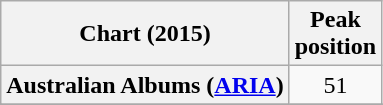<table class="wikitable sortable plainrowheaders" style="text-align:center">
<tr>
<th>Chart (2015)</th>
<th>Peak<br>position</th>
</tr>
<tr>
<th scope="row">Australian Albums (<a href='#'>ARIA</a>)</th>
<td>51</td>
</tr>
<tr>
</tr>
<tr>
</tr>
<tr>
</tr>
<tr>
</tr>
<tr>
</tr>
</table>
